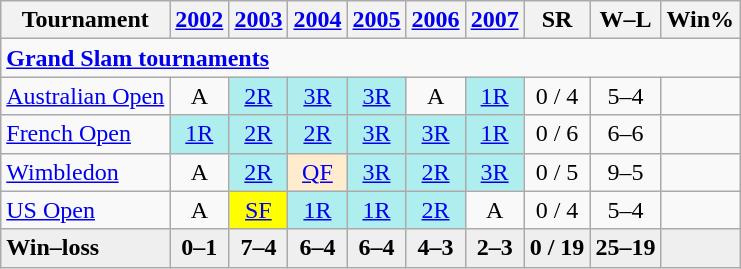<table class=wikitable style=text-align:center>
<tr>
<th>Tournament</th>
<th><a href='#'>2002</a></th>
<th><a href='#'>2003</a></th>
<th><a href='#'>2004</a></th>
<th><a href='#'>2005</a></th>
<th><a href='#'>2006</a></th>
<th><a href='#'>2007</a></th>
<th>SR</th>
<th>W–L</th>
<th>Win%</th>
</tr>
<tr>
<td colspan=10 align=left><strong><a href='#'>Grand Slam tournaments</a></strong></td>
</tr>
<tr>
<td align=left><a href='#'>Australian Open</a></td>
<td>A</td>
<td bgcolor=afeeee><a href='#'>2R</a></td>
<td bgcolor=afeeee><a href='#'>3R</a></td>
<td bgcolor=afeeee><a href='#'>3R</a></td>
<td>A</td>
<td bgcolor=afeeee><a href='#'>1R</a></td>
<td>0 / 4</td>
<td>5–4</td>
<td></td>
</tr>
<tr>
<td align=left><a href='#'>French Open</a></td>
<td bgcolor=afeeee><a href='#'>1R</a></td>
<td bgcolor=afeeee><a href='#'>2R</a></td>
<td bgcolor=afeeee><a href='#'>2R</a></td>
<td bgcolor=afeeee><a href='#'>3R</a></td>
<td bgcolor=afeeee><a href='#'>3R</a></td>
<td bgcolor=afeeee><a href='#'>1R</a></td>
<td>0 / 6</td>
<td>6–6</td>
<td></td>
</tr>
<tr>
<td align=left><a href='#'>Wimbledon</a></td>
<td>A</td>
<td bgcolor=afeeee><a href='#'>2R</a></td>
<td bgcolor=ffebcd><a href='#'>QF</a></td>
<td bgcolor=afeeee><a href='#'>3R</a></td>
<td bgcolor=afeeee><a href='#'>2R</a></td>
<td bgcolor=afeeee><a href='#'>3R</a></td>
<td>0 / 5</td>
<td>9–5</td>
<td></td>
</tr>
<tr>
<td align=left><a href='#'>US Open</a></td>
<td>A</td>
<td bgcolor=yellow><a href='#'>SF</a></td>
<td bgcolor=afeeee><a href='#'>1R</a></td>
<td bgcolor=afeeee><a href='#'>1R</a></td>
<td bgcolor=afeeee><a href='#'>2R</a></td>
<td>A</td>
<td>0 / 4</td>
<td>5–4</td>
<td></td>
</tr>
<tr style=background:#efefef;font-weight:bold>
<td style="text-align:left">Win–loss</td>
<td>0–1</td>
<td>7–4</td>
<td>6–4</td>
<td>6–4</td>
<td>4–3</td>
<td>2–3</td>
<td>0 / 19</td>
<td>25–19</td>
<td></td>
</tr>
</table>
